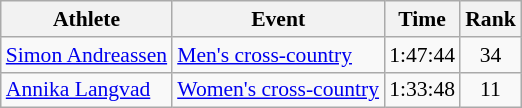<table class="wikitable" style="font-size:90%">
<tr>
<th>Athlete</th>
<th>Event</th>
<th>Time</th>
<th>Rank</th>
</tr>
<tr align=center>
<td align=left><a href='#'>Simon Andreassen</a></td>
<td align=left><a href='#'>Men's cross-country</a></td>
<td>1:47:44</td>
<td>34</td>
</tr>
<tr align=center>
<td align=left><a href='#'>Annika Langvad</a></td>
<td align=left><a href='#'>Women's cross-country</a></td>
<td>1:33:48</td>
<td>11</td>
</tr>
</table>
